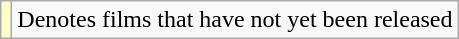<table class="wikitable">
<tr>
<td style="background:#ffc;"></td>
<td>Denotes films that have not yet been released</td>
</tr>
</table>
